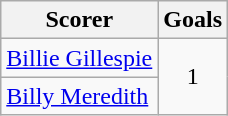<table class="wikitable">
<tr>
<th>Scorer</th>
<th>Goals</th>
</tr>
<tr>
<td> <a href='#'>Billie Gillespie</a></td>
<td rowspan="2" align=center>1</td>
</tr>
<tr>
<td> <a href='#'>Billy Meredith</a></td>
</tr>
</table>
